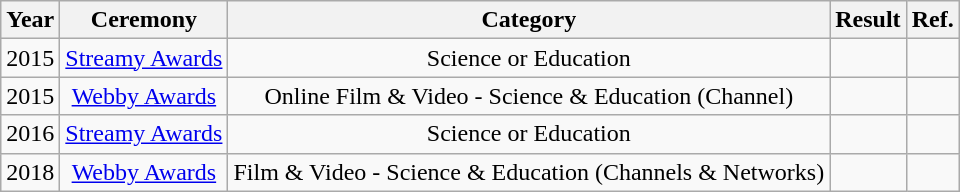<table class="wikitable plainrowheaders">
<tr>
<th>Year</th>
<th>Ceremony</th>
<th>Category</th>
<th>Result</th>
<th>Ref.</th>
</tr>
<tr align="center">
<td>2015</td>
<td><a href='#'>Streamy Awards</a></td>
<td>Science or Education</td>
<td></td>
<td></td>
</tr>
<tr align="center">
<td>2015</td>
<td><a href='#'>Webby Awards</a></td>
<td>Online Film & Video - Science & Education (Channel)</td>
<td></td>
<td></td>
</tr>
<tr align="center">
<td>2016</td>
<td><a href='#'>Streamy Awards</a></td>
<td>Science or Education</td>
<td></td>
<td></td>
</tr>
<tr align="center">
<td>2018</td>
<td><a href='#'>Webby Awards</a></td>
<td>Film & Video - Science & Education (Channels & Networks)</td>
<td></td>
<td></td>
</tr>
</table>
